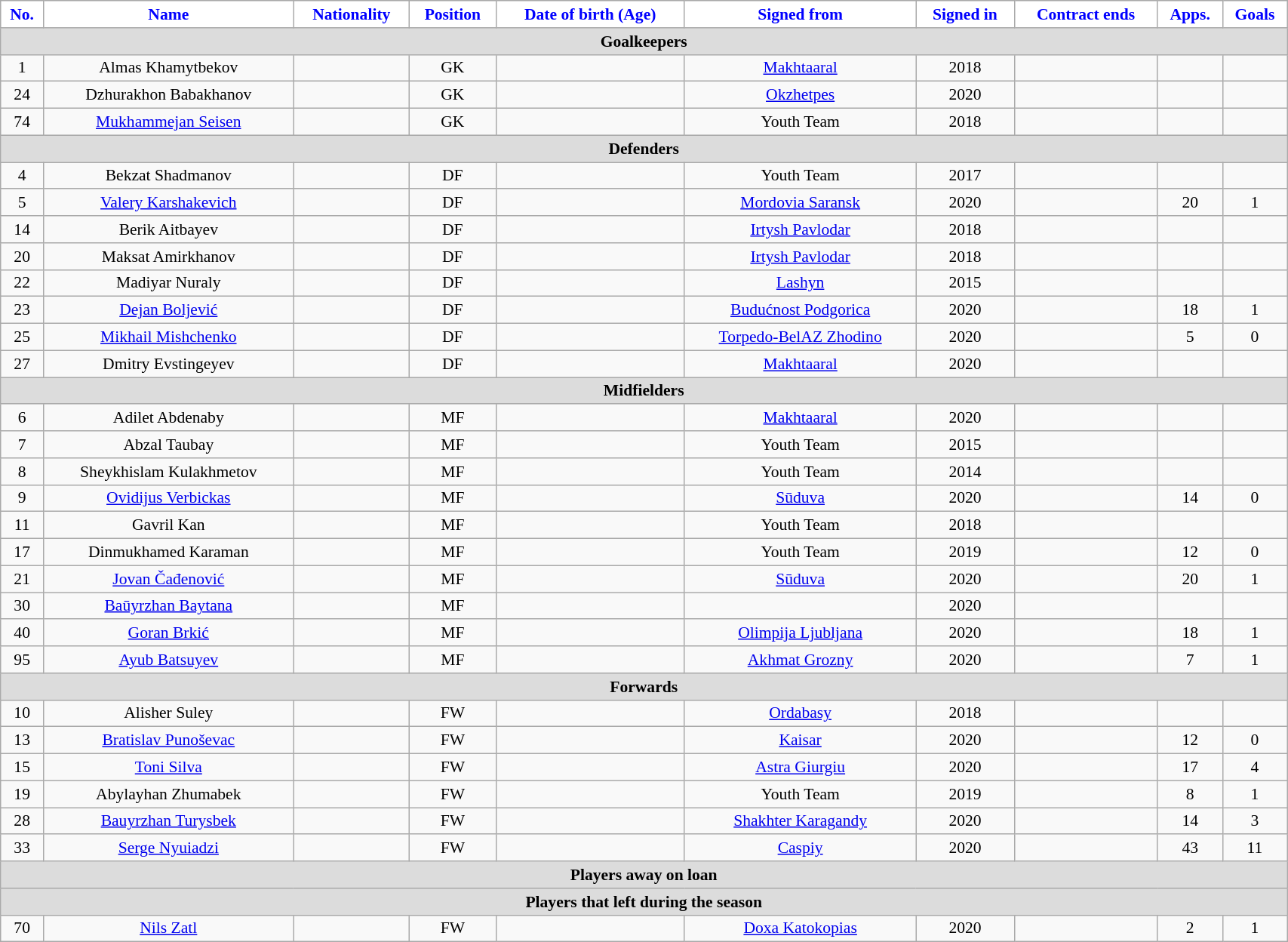<table class="wikitable"  style="text-align:center; font-size:90%; width:90%;">
<tr>
<th style="background:#FFFFFF; color:#0000FF; text-align:center;">No.</th>
<th style="background:#FFFFFF; color:#0000FF; text-align:center;">Name</th>
<th style="background:#FFFFFF; color:#0000FF; text-align:center;">Nationality</th>
<th style="background:#FFFFFF; color:#0000FF; text-align:center;">Position</th>
<th style="background:#FFFFFF; color:#0000FF; text-align:center;">Date of birth (Age)</th>
<th style="background:#FFFFFF; color:#0000FF; text-align:center;">Signed from</th>
<th style="background:#FFFFFF; color:#0000FF; text-align:center;">Signed in</th>
<th style="background:#FFFFFF; color:#0000FF; text-align:center;">Contract ends</th>
<th style="background:#FFFFFF; color:#0000FF; text-align:center;">Apps.</th>
<th style="background:#FFFFFF; color:#0000FF; text-align:center;">Goals</th>
</tr>
<tr>
<th colspan="11"  style="background:#dcdcdc; text-align:center;">Goalkeepers</th>
</tr>
<tr>
<td>1</td>
<td>Almas Khamytbekov</td>
<td></td>
<td>GK</td>
<td></td>
<td><a href='#'>Makhtaaral</a></td>
<td>2018</td>
<td></td>
<td></td>
<td></td>
</tr>
<tr>
<td>24</td>
<td>Dzhurakhon Babakhanov</td>
<td></td>
<td>GK</td>
<td></td>
<td><a href='#'>Okzhetpes</a></td>
<td>2020</td>
<td></td>
<td></td>
<td></td>
</tr>
<tr>
<td>74</td>
<td><a href='#'>Mukhammejan Seisen</a></td>
<td></td>
<td>GK</td>
<td></td>
<td>Youth Team</td>
<td>2018</td>
<td></td>
<td></td>
<td></td>
</tr>
<tr>
<th colspan="11"  style="background:#dcdcdc; text-align:center;">Defenders</th>
</tr>
<tr>
<td>4</td>
<td>Bekzat Shadmanov</td>
<td></td>
<td>DF</td>
<td></td>
<td>Youth Team</td>
<td>2017</td>
<td></td>
<td></td>
<td></td>
</tr>
<tr>
<td>5</td>
<td><a href='#'>Valery Karshakevich</a></td>
<td></td>
<td>DF</td>
<td></td>
<td><a href='#'>Mordovia Saransk</a></td>
<td>2020</td>
<td></td>
<td>20</td>
<td>1</td>
</tr>
<tr>
<td>14</td>
<td>Berik Aitbayev</td>
<td></td>
<td>DF</td>
<td></td>
<td><a href='#'>Irtysh Pavlodar</a></td>
<td>2018</td>
<td></td>
<td></td>
<td></td>
</tr>
<tr>
<td>20</td>
<td>Maksat Amirkhanov</td>
<td></td>
<td>DF</td>
<td></td>
<td><a href='#'>Irtysh Pavlodar</a></td>
<td>2018</td>
<td></td>
<td></td>
<td></td>
</tr>
<tr>
<td>22</td>
<td>Madiyar Nuraly</td>
<td></td>
<td>DF</td>
<td></td>
<td><a href='#'>Lashyn</a></td>
<td>2015</td>
<td></td>
<td></td>
<td></td>
</tr>
<tr>
<td>23</td>
<td><a href='#'>Dejan Boljević</a></td>
<td></td>
<td>DF</td>
<td></td>
<td><a href='#'>Budućnost Podgorica</a></td>
<td>2020</td>
<td></td>
<td>18</td>
<td>1</td>
</tr>
<tr>
<td>25</td>
<td><a href='#'>Mikhail Mishchenko</a></td>
<td></td>
<td>DF</td>
<td></td>
<td><a href='#'>Torpedo-BelAZ Zhodino</a></td>
<td>2020</td>
<td></td>
<td>5</td>
<td>0</td>
</tr>
<tr>
<td>27</td>
<td>Dmitry Evstingeyev</td>
<td></td>
<td>DF</td>
<td></td>
<td><a href='#'>Makhtaaral</a></td>
<td>2020</td>
<td></td>
<td></td>
<td></td>
</tr>
<tr>
<th colspan="11"  style="background:#dcdcdc; text-align:center;">Midfielders</th>
</tr>
<tr>
<td>6</td>
<td>Adilet Abdenaby</td>
<td></td>
<td>MF</td>
<td></td>
<td><a href='#'>Makhtaaral</a></td>
<td>2020</td>
<td></td>
<td></td>
<td></td>
</tr>
<tr>
<td>7</td>
<td>Abzal Taubay</td>
<td></td>
<td>MF</td>
<td></td>
<td>Youth Team</td>
<td>2015</td>
<td></td>
<td></td>
<td></td>
</tr>
<tr>
<td>8</td>
<td>Sheykhislam Kulakhmetov</td>
<td></td>
<td>MF</td>
<td></td>
<td>Youth Team</td>
<td>2014</td>
<td></td>
<td></td>
<td></td>
</tr>
<tr>
<td>9</td>
<td><a href='#'>Ovidijus Verbickas</a></td>
<td></td>
<td>MF</td>
<td></td>
<td><a href='#'>Sūduva</a></td>
<td>2020</td>
<td></td>
<td>14</td>
<td>0</td>
</tr>
<tr>
<td>11</td>
<td>Gavril Kan</td>
<td></td>
<td>MF</td>
<td></td>
<td>Youth Team</td>
<td>2018</td>
<td></td>
<td></td>
<td></td>
</tr>
<tr>
<td>17</td>
<td>Dinmukhamed Karaman</td>
<td></td>
<td>MF</td>
<td></td>
<td>Youth Team</td>
<td>2019</td>
<td></td>
<td>12</td>
<td>0</td>
</tr>
<tr>
<td>21</td>
<td><a href='#'>Jovan Čađenović</a></td>
<td></td>
<td>MF</td>
<td></td>
<td><a href='#'>Sūduva</a></td>
<td>2020</td>
<td></td>
<td>20</td>
<td>1</td>
</tr>
<tr>
<td>30</td>
<td><a href='#'>Baūyrzhan Baytana</a></td>
<td></td>
<td>MF</td>
<td></td>
<td></td>
<td>2020</td>
<td></td>
<td></td>
<td></td>
</tr>
<tr>
<td>40</td>
<td><a href='#'>Goran Brkić</a></td>
<td></td>
<td>MF</td>
<td></td>
<td><a href='#'>Olimpija Ljubljana</a></td>
<td>2020</td>
<td></td>
<td>18</td>
<td>1</td>
</tr>
<tr>
<td>95</td>
<td><a href='#'>Ayub Batsuyev</a></td>
<td></td>
<td>MF</td>
<td></td>
<td><a href='#'>Akhmat Grozny</a></td>
<td>2020</td>
<td></td>
<td>7</td>
<td>1</td>
</tr>
<tr>
<th colspan="11"  style="background:#dcdcdc; text-align:center;">Forwards</th>
</tr>
<tr>
<td>10</td>
<td>Alisher Suley</td>
<td></td>
<td>FW</td>
<td></td>
<td><a href='#'>Ordabasy</a></td>
<td>2018</td>
<td></td>
<td></td>
<td></td>
</tr>
<tr>
<td>13</td>
<td><a href='#'>Bratislav Punoševac</a></td>
<td></td>
<td>FW</td>
<td></td>
<td><a href='#'>Kaisar</a></td>
<td>2020</td>
<td></td>
<td>12</td>
<td>0</td>
</tr>
<tr>
<td>15</td>
<td><a href='#'>Toni Silva</a></td>
<td></td>
<td>FW</td>
<td></td>
<td><a href='#'>Astra Giurgiu</a></td>
<td>2020</td>
<td></td>
<td>17</td>
<td>4</td>
</tr>
<tr>
<td>19</td>
<td>Abylayhan Zhumabek</td>
<td></td>
<td>FW</td>
<td></td>
<td>Youth Team</td>
<td>2019</td>
<td></td>
<td>8</td>
<td>1</td>
</tr>
<tr>
<td>28</td>
<td><a href='#'>Bauyrzhan Turysbek</a></td>
<td></td>
<td>FW</td>
<td></td>
<td><a href='#'>Shakhter Karagandy</a></td>
<td>2020</td>
<td></td>
<td>14</td>
<td>3</td>
</tr>
<tr>
<td>33</td>
<td><a href='#'>Serge Nyuiadzi</a></td>
<td></td>
<td>FW</td>
<td></td>
<td><a href='#'>Caspiy</a></td>
<td>2020</td>
<td></td>
<td>43</td>
<td>11</td>
</tr>
<tr>
<th colspan="11"  style="background:#dcdcdc; text-align:center;">Players away on loan</th>
</tr>
<tr>
<th colspan="11"  style="background:#dcdcdc; text-align:center;">Players that left during the season</th>
</tr>
<tr>
<td>70</td>
<td><a href='#'>Nils Zatl</a></td>
<td></td>
<td>FW</td>
<td></td>
<td><a href='#'>Doxa Katokopias</a></td>
<td>2020</td>
<td></td>
<td>2</td>
<td>1</td>
</tr>
</table>
